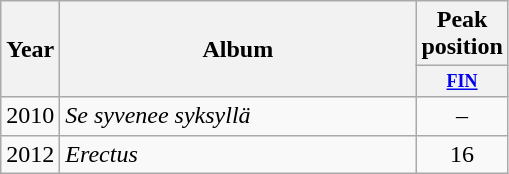<table class="wikitable">
<tr>
<th rowspan="2">Year</th>
<th rowspan="2" style="width:230px;">Album</th>
<th colspan="2">Peak<br>position</th>
</tr>
<tr>
<th style="width;font-size:75%"><a href='#'>FIN</a><br></th>
</tr>
<tr>
<td>2010</td>
<td><em>Se syvenee syksyllä</em></td>
<td style="text-align:center;">–</td>
</tr>
<tr>
<td>2012</td>
<td><em>Erectus</em></td>
<td style="text-align:center;">16</td>
</tr>
</table>
